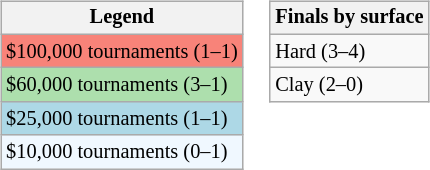<table>
<tr valign=top>
<td><br><table class="wikitable" style="font-size:85%">
<tr>
<th>Legend</th>
</tr>
<tr style="background:#f88379;">
<td>$100,000 tournaments (1–1)</td>
</tr>
<tr style="background:#addfad;">
<td>$60,000 tournaments (3–1)</td>
</tr>
<tr style="background:lightblue;">
<td>$25,000 tournaments (1–1)</td>
</tr>
<tr style="background:#f0f8ff;">
<td>$10,000 tournaments (0–1)</td>
</tr>
</table>
</td>
<td><br><table class="wikitable" style="font-size:85%">
<tr>
<th>Finals by surface</th>
</tr>
<tr>
<td>Hard (3–4)</td>
</tr>
<tr>
<td>Clay (2–0)</td>
</tr>
</table>
</td>
</tr>
</table>
